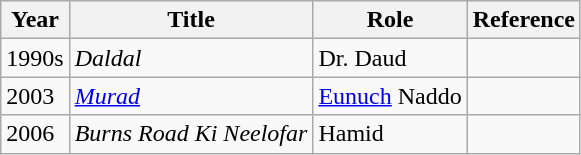<table class="wikitable">
<tr>
<th>Year</th>
<th>Title</th>
<th>Role</th>
<th>Reference</th>
</tr>
<tr>
<td>1990s</td>
<td><em>Daldal</em></td>
<td>Dr. Daud</td>
<td></td>
</tr>
<tr>
<td>2003</td>
<td><a href='#'><em>Murad</em></a></td>
<td><a href='#'>Eunuch</a> Naddo</td>
<td></td>
</tr>
<tr>
<td>2006</td>
<td><em>Burns Road Ki Neelofar</em></td>
<td>Hamid</td>
<td></td>
</tr>
</table>
